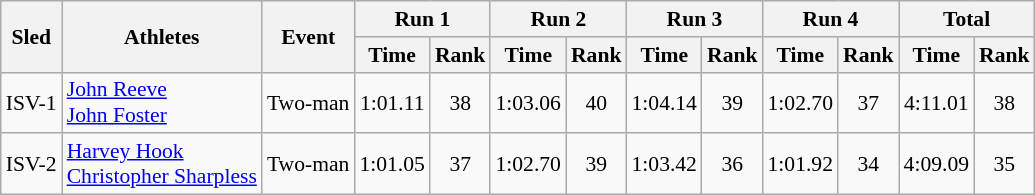<table class="wikitable" border="1" style="font-size:90%">
<tr>
<th rowspan="2">Sled</th>
<th rowspan="2">Athletes</th>
<th rowspan="2">Event</th>
<th colspan="2">Run 1</th>
<th colspan="2">Run 2</th>
<th colspan="2">Run 3</th>
<th colspan="2">Run 4</th>
<th colspan="2">Total</th>
</tr>
<tr>
<th>Time</th>
<th>Rank</th>
<th>Time</th>
<th>Rank</th>
<th>Time</th>
<th>Rank</th>
<th>Time</th>
<th>Rank</th>
<th>Time</th>
<th>Rank</th>
</tr>
<tr>
<td align="center">ISV-1</td>
<td><a href='#'>John Reeve</a><br><a href='#'>John Foster</a></td>
<td>Two-man</td>
<td align="center">1:01.11</td>
<td align="center">38</td>
<td align="center">1:03.06</td>
<td align="center">40</td>
<td align="center">1:04.14</td>
<td align="center">39</td>
<td align="center">1:02.70</td>
<td align="center">37</td>
<td align="center">4:11.01</td>
<td align="center">38</td>
</tr>
<tr>
<td align="center">ISV-2</td>
<td><a href='#'>Harvey Hook</a><br><a href='#'>Christopher Sharpless</a></td>
<td>Two-man</td>
<td align="center">1:01.05</td>
<td align="center">37</td>
<td align="center">1:02.70</td>
<td align="center">39</td>
<td align="center">1:03.42</td>
<td align="center">36</td>
<td align="center">1:01.92</td>
<td align="center">34</td>
<td align="center">4:09.09</td>
<td align="center">35</td>
</tr>
</table>
